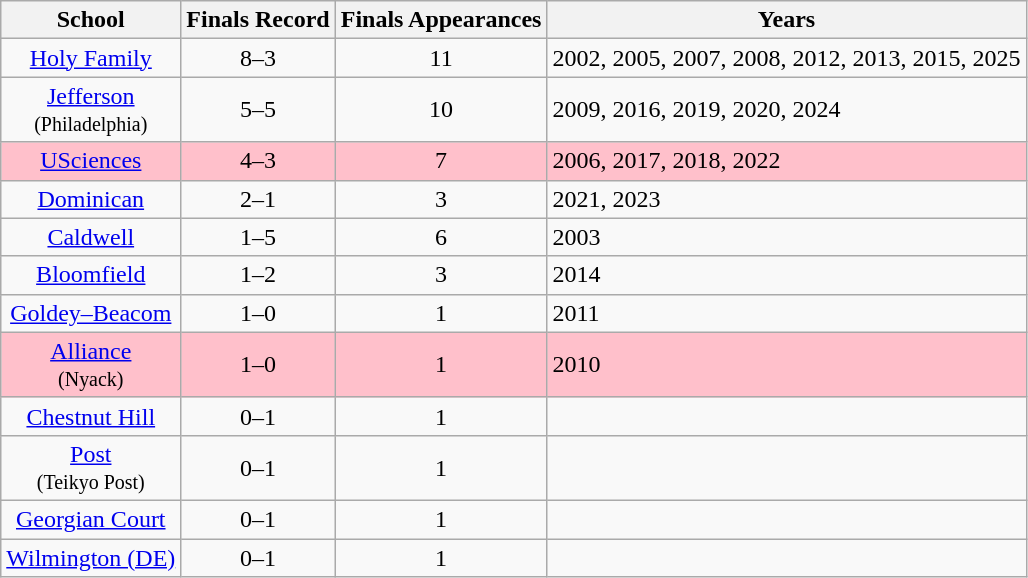<table class="wikitable sortable" style="text-align:center;">
<tr>
<th>School</th>
<th>Finals Record</th>
<th>Finals Appearances</th>
<th class=unsortable>Years</th>
</tr>
<tr>
<td><a href='#'>Holy Family</a></td>
<td>8–3</td>
<td>11</td>
<td align=left>2002, 2005, 2007, 2008, 2012, 2013, 2015, 2025</td>
</tr>
<tr>
<td><a href='#'>Jefferson</a><br><small>(Philadelphia)</small></td>
<td>5–5</td>
<td>10</td>
<td align=left>2009, 2016, 2019, 2020, 2024</td>
</tr>
<tr bgcolor=pink>
<td><a href='#'>USciences</a></td>
<td>4–3</td>
<td>7</td>
<td align=left>2006, 2017, 2018, 2022</td>
</tr>
<tr>
<td><a href='#'>Dominican</a></td>
<td>2–1</td>
<td>3</td>
<td align=left>2021, 2023</td>
</tr>
<tr>
<td><a href='#'>Caldwell</a></td>
<td>1–5</td>
<td>6</td>
<td align=left>2003</td>
</tr>
<tr>
<td><a href='#'>Bloomfield</a></td>
<td>1–2</td>
<td>3</td>
<td align=left>2014</td>
</tr>
<tr>
<td><a href='#'>Goldey–Beacom</a></td>
<td>1–0</td>
<td>1</td>
<td align=left>2011</td>
</tr>
<tr bgcolor=pink>
<td><a href='#'>Alliance</a><br><small>(Nyack)</small></td>
<td>1–0</td>
<td>1</td>
<td align=left>2010</td>
</tr>
<tr>
<td><a href='#'>Chestnut Hill</a></td>
<td>0–1</td>
<td>1</td>
<td align=left></td>
</tr>
<tr>
<td><a href='#'>Post</a><br><small>(Teikyo Post)</small></td>
<td>0–1</td>
<td>1</td>
<td align=left></td>
</tr>
<tr>
<td><a href='#'>Georgian Court</a></td>
<td>0–1</td>
<td>1</td>
<td align=left></td>
</tr>
<tr>
<td><a href='#'>Wilmington (DE)</a></td>
<td>0–1</td>
<td>1</td>
<td align=left></td>
</tr>
</table>
